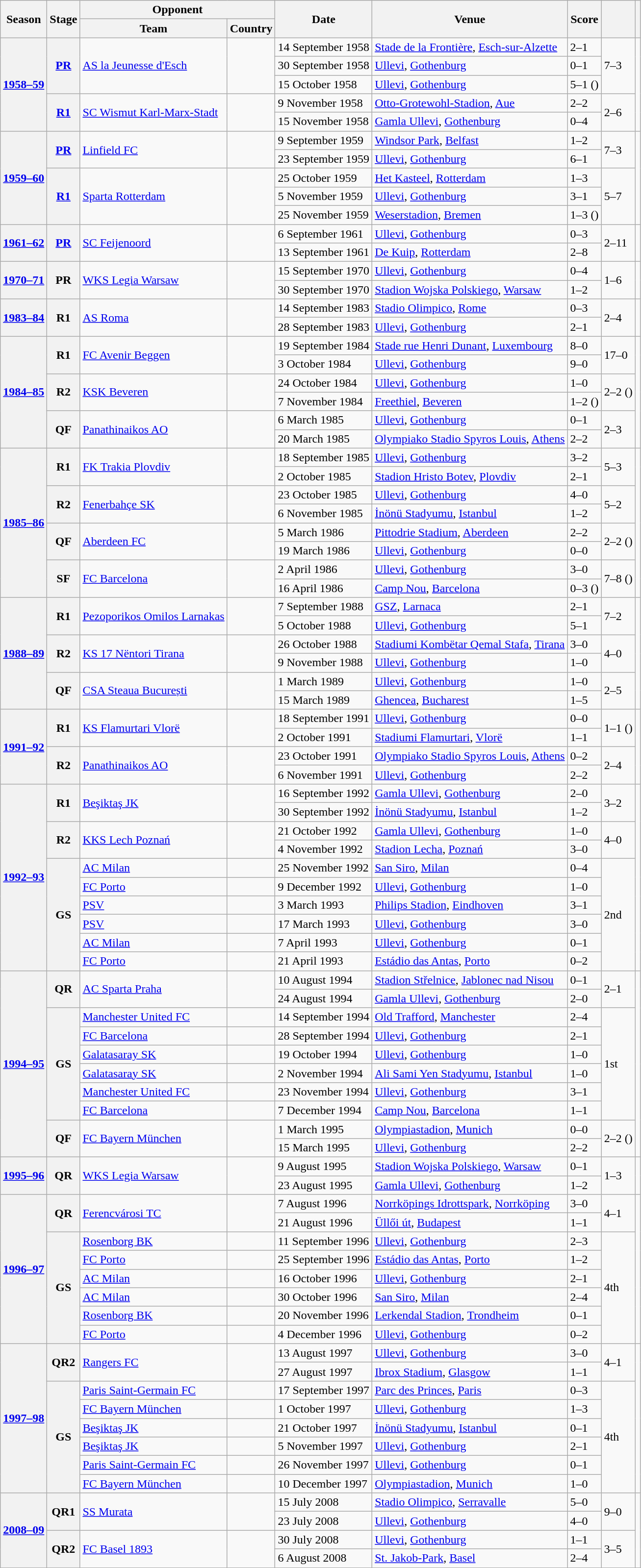<table class="wikitable plainrowheaders">
<tr>
<th rowspan=2>Season</th>
<th rowspan=2>Stage</th>
<th scope="col" colspan=2>Opponent</th>
<th scope="col" rowspan=2>Date</th>
<th scope="col" rowspan=2>Venue</th>
<th scope="col" rowspan=2>Score</th>
<th scope="col" rowspan=2></th>
<th scope="col" rowspan=2></th>
</tr>
<tr>
<th scope="col">Team</th>
<th scope="col">Country</th>
</tr>
<tr>
<th scope=row rowspan="5"><a href='#'>1958–59</a></th>
<th scope=row rowspan="3"><a href='#'>PR</a></th>
<td rowspan="3"><a href='#'>AS la Jeunesse d'Esch</a></td>
<td rowspan="3"></td>
<td>14 September 1958</td>
<td><a href='#'>Stade de la Frontière</a>, <a href='#'>Esch-sur-Alzette</a></td>
<td>2–1</td>
<td rowspan="3">7–3</td>
<td rowspan="5" align=center></td>
</tr>
<tr>
<td>30 September 1958</td>
<td><a href='#'>Ullevi</a>, <a href='#'>Gothenburg</a></td>
<td>0–1</td>
</tr>
<tr>
<td>15 October 1958</td>
<td><a href='#'>Ullevi</a>, <a href='#'>Gothenburg</a></td>
<td>5–1 ()</td>
</tr>
<tr>
<th scope=row rowspan="2"><a href='#'>R1</a></th>
<td rowspan="2"><a href='#'>SC Wismut Karl-Marx-Stadt</a></td>
<td rowspan="2"></td>
<td>9 November 1958</td>
<td><a href='#'>Otto-Grotewohl-Stadion</a>, <a href='#'>Aue</a></td>
<td>2–2</td>
<td rowspan="2">2–6</td>
</tr>
<tr>
<td>15 November 1958</td>
<td><a href='#'>Gamla Ullevi</a>, <a href='#'>Gothenburg</a></td>
<td>0–4</td>
</tr>
<tr>
<th scope=row rowspan="5"><a href='#'>1959–60</a></th>
<th scope=row rowspan="2"><a href='#'>PR</a></th>
<td rowspan="2"><a href='#'>Linfield FC</a></td>
<td rowspan="2"></td>
<td>9 September 1959</td>
<td><a href='#'>Windsor Park</a>, <a href='#'>Belfast</a></td>
<td>1–2</td>
<td rowspan="2">7–3</td>
<td rowspan="5" align=center></td>
</tr>
<tr>
<td>23 September 1959</td>
<td><a href='#'>Ullevi</a>, <a href='#'>Gothenburg</a></td>
<td>6–1</td>
</tr>
<tr>
<th scope=row rowspan="3"><a href='#'>R1</a></th>
<td rowspan="3"><a href='#'>Sparta Rotterdam</a></td>
<td rowspan="3"></td>
<td>25 October 1959</td>
<td><a href='#'>Het Kasteel</a>, <a href='#'>Rotterdam</a></td>
<td>1–3</td>
<td rowspan="3">5–7</td>
</tr>
<tr>
<td>5 November 1959</td>
<td><a href='#'>Ullevi</a>, <a href='#'>Gothenburg</a></td>
<td>3–1</td>
</tr>
<tr>
<td>25 November 1959</td>
<td><a href='#'>Weserstadion</a>, <a href='#'>Bremen</a></td>
<td>1–3 ()</td>
</tr>
<tr>
<th scope=row rowspan="2"><a href='#'>1961–62</a></th>
<th scope=row rowspan="2"><a href='#'>PR</a></th>
<td rowspan="2"><a href='#'>SC Feijenoord</a></td>
<td rowspan="2"></td>
<td>6 September 1961</td>
<td><a href='#'>Ullevi</a>, <a href='#'>Gothenburg</a></td>
<td>0–3</td>
<td rowspan="2">2–11</td>
<td rowspan="2" align=center></td>
</tr>
<tr>
<td>13 September 1961</td>
<td><a href='#'>De Kuip</a>, <a href='#'>Rotterdam</a></td>
<td>2–8</td>
</tr>
<tr>
<th scope=row rowspan="2"><a href='#'>1970–71</a></th>
<th scope=row rowspan="2">PR</th>
<td rowspan="2"><a href='#'>WKS Legia Warsaw</a></td>
<td rowspan="2"></td>
<td>15 September 1970</td>
<td><a href='#'>Ullevi</a>, <a href='#'>Gothenburg</a></td>
<td>0–4</td>
<td rowspan="2">1–6</td>
<td rowspan="2" align=center></td>
</tr>
<tr>
<td>30 September 1970</td>
<td><a href='#'>Stadion Wojska Polskiego</a>, <a href='#'>Warsaw</a></td>
<td>1–2</td>
</tr>
<tr>
<th scope=row rowspan="2"><a href='#'>1983–84</a></th>
<th scope=row rowspan="2">R1</th>
<td rowspan="2"><a href='#'>AS Roma</a></td>
<td rowspan="2"></td>
<td>14 September 1983</td>
<td><a href='#'>Stadio Olimpico</a>, <a href='#'>Rome</a></td>
<td>0–3</td>
<td rowspan="2">2–4</td>
<td rowspan="2" align=center></td>
</tr>
<tr>
<td>28 September 1983</td>
<td><a href='#'>Ullevi</a>, <a href='#'>Gothenburg</a></td>
<td>2–1</td>
</tr>
<tr>
<th scope=row rowspan="6"><a href='#'>1984–85</a></th>
<th scope=row rowspan="2">R1</th>
<td rowspan="2"><a href='#'>FC Avenir Beggen</a></td>
<td rowspan="2"></td>
<td>19 September 1984</td>
<td><a href='#'>Stade rue Henri Dunant</a>, <a href='#'>Luxembourg</a></td>
<td>8–0</td>
<td rowspan="2">17–0</td>
<td rowspan="6" align=center></td>
</tr>
<tr>
<td>3 October 1984</td>
<td><a href='#'>Ullevi</a>, <a href='#'>Gothenburg</a></td>
<td>9–0</td>
</tr>
<tr>
<th scope=row rowspan="2">R2</th>
<td rowspan="2"><a href='#'>KSK Beveren</a></td>
<td rowspan="2"></td>
<td>24 October 1984</td>
<td><a href='#'>Ullevi</a>, <a href='#'>Gothenburg</a></td>
<td>1–0</td>
<td rowspan="2">2–2 ()</td>
</tr>
<tr>
<td>7 November 1984</td>
<td><a href='#'>Freethiel</a>, <a href='#'>Beveren</a></td>
<td>1–2 ()</td>
</tr>
<tr>
<th scope=row rowspan="2">QF</th>
<td rowspan="2"><a href='#'>Panathinaikos  AO</a></td>
<td rowspan="2"></td>
<td>6 March 1985</td>
<td><a href='#'>Ullevi</a>, <a href='#'>Gothenburg</a></td>
<td>0–1</td>
<td rowspan="2">2–3</td>
</tr>
<tr>
<td>20 March 1985</td>
<td><a href='#'>Olympiako Stadio Spyros Louis</a>, <a href='#'>Athens</a></td>
<td>2–2</td>
</tr>
<tr>
<th scope=row rowspan="8"><a href='#'>1985–86</a></th>
<th scope=row rowspan="2">R1</th>
<td rowspan="2"><a href='#'>FK Trakia Plovdiv</a></td>
<td rowspan="2"></td>
<td>18 September 1985</td>
<td><a href='#'>Ullevi</a>, <a href='#'>Gothenburg</a></td>
<td>3–2</td>
<td rowspan="2">5–3</td>
<td rowspan="8" align=center></td>
</tr>
<tr>
<td>2 October 1985</td>
<td><a href='#'>Stadion Hristo Botev</a>, <a href='#'>Plovdiv</a></td>
<td>2–1</td>
</tr>
<tr>
<th scope=row rowspan="2">R2</th>
<td rowspan="2"><a href='#'>Fenerbahçe SK</a></td>
<td rowspan="2"></td>
<td>23 October 1985</td>
<td><a href='#'>Ullevi</a>, <a href='#'>Gothenburg</a></td>
<td>4–0</td>
<td rowspan="2">5–2</td>
</tr>
<tr>
<td>6 November 1985</td>
<td><a href='#'>İnönü Stadyumu</a>, <a href='#'>Istanbul</a></td>
<td>1–2</td>
</tr>
<tr>
<th scope=row rowspan="2">QF</th>
<td rowspan="2"><a href='#'>Aberdeen FC</a></td>
<td rowspan="2"></td>
<td>5 March 1986</td>
<td><a href='#'>Pittodrie Stadium</a>, <a href='#'>Aberdeen</a></td>
<td>2–2</td>
<td rowspan="2">2–2 ()</td>
</tr>
<tr>
<td>19 March 1986</td>
<td><a href='#'>Ullevi</a>, <a href='#'>Gothenburg</a></td>
<td>0–0</td>
</tr>
<tr>
<th scope=row rowspan="2">SF</th>
<td rowspan="2"><a href='#'>FC Barcelona</a></td>
<td rowspan="2"></td>
<td>2 April 1986</td>
<td><a href='#'>Ullevi</a>, <a href='#'>Gothenburg</a></td>
<td>3–0</td>
<td rowspan="2">7–8 ()</td>
</tr>
<tr>
<td>16 April 1986</td>
<td><a href='#'>Camp Nou</a>, <a href='#'>Barcelona</a></td>
<td>0–3 ()</td>
</tr>
<tr>
<th scope=row rowspan="6"><a href='#'>1988–89</a></th>
<th scope=row rowspan="2">R1</th>
<td rowspan="2"><a href='#'>Pezoporikos Omilos Larnakas</a></td>
<td rowspan="2"></td>
<td>7 September 1988</td>
<td><a href='#'>GSZ</a>, <a href='#'>Larnaca</a></td>
<td>2–1</td>
<td rowspan="2">7–2</td>
<td rowspan="6" align=center></td>
</tr>
<tr>
<td>5 October 1988</td>
<td><a href='#'>Ullevi</a>, <a href='#'>Gothenburg</a></td>
<td>5–1</td>
</tr>
<tr>
<th scope=row rowspan="2">R2</th>
<td rowspan="2"><a href='#'>KS 17 Nëntori Tirana</a></td>
<td rowspan="2"></td>
<td>26 October 1988</td>
<td><a href='#'>Stadiumi Kombëtar Qemal Stafa</a>, <a href='#'>Tirana</a></td>
<td>3–0</td>
<td rowspan="2">4–0</td>
</tr>
<tr>
<td>9 November 1988</td>
<td><a href='#'>Ullevi</a>, <a href='#'>Gothenburg</a></td>
<td>1–0</td>
</tr>
<tr>
<th scope=row rowspan="2">QF</th>
<td rowspan="2"><a href='#'>CSA Steaua București</a></td>
<td rowspan="2"></td>
<td>1 March 1989</td>
<td><a href='#'>Ullevi</a>, <a href='#'>Gothenburg</a></td>
<td>1–0</td>
<td rowspan="2">2–5</td>
</tr>
<tr>
<td>15 March 1989</td>
<td><a href='#'>Ghencea</a>, <a href='#'>Bucharest</a></td>
<td>1–5</td>
</tr>
<tr>
<th scope=row rowspan="4"><a href='#'>1991–92</a></th>
<th scope=row rowspan="2">R1</th>
<td rowspan="2"><a href='#'>KS Flamurtari Vlorë</a></td>
<td rowspan="2"></td>
<td>18 September 1991</td>
<td><a href='#'>Ullevi</a>, <a href='#'>Gothenburg</a></td>
<td>0–0</td>
<td rowspan="2">1–1 ()</td>
<td rowspan="4" align=center></td>
</tr>
<tr>
<td>2 October 1991</td>
<td><a href='#'>Stadiumi Flamurtari</a>, <a href='#'>Vlorë</a></td>
<td>1–1</td>
</tr>
<tr>
<th scope=row rowspan="2">R2</th>
<td rowspan="2"><a href='#'>Panathinaikos  AO</a></td>
<td rowspan="2"></td>
<td>23 October 1991</td>
<td><a href='#'>Olympiako Stadio Spyros Louis</a>, <a href='#'>Athens</a></td>
<td>0–2</td>
<td rowspan="2">2–4</td>
</tr>
<tr>
<td>6 November 1991</td>
<td><a href='#'>Ullevi</a>, <a href='#'>Gothenburg</a></td>
<td>2–2</td>
</tr>
<tr>
<th scope=row rowspan="10"><a href='#'>1992–93</a></th>
<th scope=row rowspan="2">R1</th>
<td rowspan="2"><a href='#'>Beşiktaş JK</a></td>
<td rowspan="2"></td>
<td>16 September 1992</td>
<td><a href='#'>Gamla Ullevi</a>, <a href='#'>Gothenburg</a></td>
<td>2–0</td>
<td rowspan="2">3–2</td>
<td rowspan="10" align=center></td>
</tr>
<tr>
<td>30 September 1992</td>
<td><a href='#'>İnönü Stadyumu</a>, <a href='#'>Istanbul</a></td>
<td>1–2</td>
</tr>
<tr>
<th scope=row rowspan="2">R2</th>
<td rowspan="2"><a href='#'>KKS Lech Poznań</a></td>
<td rowspan="2"></td>
<td>21 October 1992</td>
<td><a href='#'>Gamla Ullevi</a>, <a href='#'>Gothenburg</a></td>
<td>1–0</td>
<td rowspan="2">4–0</td>
</tr>
<tr>
<td>4 November 1992</td>
<td><a href='#'>Stadion Lecha</a>, <a href='#'>Poznań</a></td>
<td>3–0</td>
</tr>
<tr>
<th scope=row rowspan="6">GS</th>
<td><a href='#'>AC Milan</a></td>
<td></td>
<td>25 November 1992</td>
<td><a href='#'>San Siro</a>, <a href='#'>Milan</a></td>
<td>0–4</td>
<td rowspan="6">2nd</td>
</tr>
<tr>
<td><a href='#'>FC Porto</a></td>
<td></td>
<td>9 December 1992</td>
<td><a href='#'>Ullevi</a>, <a href='#'>Gothenburg</a></td>
<td>1–0</td>
</tr>
<tr>
<td><a href='#'>PSV</a></td>
<td></td>
<td>3 March 1993</td>
<td><a href='#'>Philips Stadion</a>, <a href='#'>Eindhoven</a></td>
<td>3–1</td>
</tr>
<tr>
<td><a href='#'>PSV</a></td>
<td></td>
<td>17 March 1993</td>
<td><a href='#'>Ullevi</a>, <a href='#'>Gothenburg</a></td>
<td>3–0</td>
</tr>
<tr>
<td><a href='#'>AC Milan</a></td>
<td></td>
<td>7 April 1993</td>
<td><a href='#'>Ullevi</a>, <a href='#'>Gothenburg</a></td>
<td>0–1</td>
</tr>
<tr>
<td><a href='#'>FC Porto</a></td>
<td></td>
<td>21 April 1993</td>
<td><a href='#'>Estádio das Antas</a>, <a href='#'>Porto</a></td>
<td>0–2</td>
</tr>
<tr>
<th scope=row rowspan="10"><a href='#'>1994–95</a></th>
<th scope=row rowspan="2">QR</th>
<td rowspan="2"><a href='#'>AC Sparta Praha</a></td>
<td rowspan="2"></td>
<td>10 August 1994</td>
<td><a href='#'>Stadion Střelnice</a>, <a href='#'>Jablonec nad Nisou</a></td>
<td>0–1</td>
<td rowspan="2">2–1</td>
<td rowspan="10" align=center></td>
</tr>
<tr>
<td>24 August 1994</td>
<td><a href='#'>Gamla Ullevi</a>, <a href='#'>Gothenburg</a></td>
<td>2–0</td>
</tr>
<tr>
<th scope=row rowspan="6">GS</th>
<td><a href='#'>Manchester United FC</a></td>
<td></td>
<td>14 September 1994</td>
<td><a href='#'>Old Trafford</a>, <a href='#'>Manchester</a></td>
<td>2–4</td>
<td rowspan="6">1st</td>
</tr>
<tr>
<td><a href='#'>FC Barcelona</a></td>
<td></td>
<td>28 September 1994</td>
<td><a href='#'>Ullevi</a>, <a href='#'>Gothenburg</a></td>
<td>2–1</td>
</tr>
<tr>
<td><a href='#'>Galatasaray SK</a></td>
<td></td>
<td>19 October 1994</td>
<td><a href='#'>Ullevi</a>, <a href='#'>Gothenburg</a></td>
<td>1–0</td>
</tr>
<tr>
<td><a href='#'>Galatasaray SK</a></td>
<td></td>
<td>2 November 1994</td>
<td><a href='#'>Ali Sami Yen Stadyumu</a>, <a href='#'>Istanbul</a></td>
<td>1–0</td>
</tr>
<tr>
<td><a href='#'>Manchester United FC</a></td>
<td></td>
<td>23 November 1994</td>
<td><a href='#'>Ullevi</a>, <a href='#'>Gothenburg</a></td>
<td>3–1</td>
</tr>
<tr>
<td><a href='#'>FC Barcelona</a></td>
<td></td>
<td>7 December 1994</td>
<td><a href='#'>Camp Nou</a>, <a href='#'>Barcelona</a></td>
<td>1–1</td>
</tr>
<tr>
<th scope=row rowspan="2">QF</th>
<td rowspan="2"><a href='#'>FC Bayern München</a></td>
<td rowspan="2"></td>
<td>1 March 1995</td>
<td><a href='#'>Olympiastadion</a>, <a href='#'>Munich</a></td>
<td>0–0</td>
<td rowspan="2">2–2 ()</td>
</tr>
<tr>
<td>15 March 1995</td>
<td><a href='#'>Ullevi</a>, <a href='#'>Gothenburg</a></td>
<td>2–2</td>
</tr>
<tr>
<th scope=row rowspan="2"><a href='#'>1995–96</a></th>
<th scope=row rowspan="2">QR</th>
<td rowspan="2"><a href='#'>WKS Legia Warsaw</a></td>
<td rowspan="2"></td>
<td>9 August 1995</td>
<td><a href='#'>Stadion Wojska Polskiego</a>, <a href='#'>Warsaw</a></td>
<td>0–1</td>
<td rowspan="2">1–3</td>
<td rowspan="2" align=center></td>
</tr>
<tr>
<td>23 August 1995</td>
<td><a href='#'>Gamla Ullevi</a>, <a href='#'>Gothenburg</a></td>
<td>1–2</td>
</tr>
<tr>
<th scope=row rowspan="8"><a href='#'>1996–97</a></th>
<th scope=row rowspan="2">QR</th>
<td rowspan="2"><a href='#'>Ferencvárosi TC</a></td>
<td rowspan="2"></td>
<td>7 August 1996</td>
<td><a href='#'>Norrköpings Idrottspark</a>, <a href='#'>Norrköping</a></td>
<td>3–0</td>
<td rowspan="2">4–1</td>
<td rowspan="8" align=center></td>
</tr>
<tr>
<td>21 August 1996</td>
<td><a href='#'>Üllői út</a>, <a href='#'>Budapest</a></td>
<td>1–1</td>
</tr>
<tr>
<th scope=row rowspan="6">GS</th>
<td><a href='#'>Rosenborg BK</a></td>
<td></td>
<td>11 September 1996</td>
<td><a href='#'>Ullevi</a>, <a href='#'>Gothenburg</a></td>
<td>2–3</td>
<td rowspan="6">4th</td>
</tr>
<tr>
<td><a href='#'>FC Porto</a></td>
<td></td>
<td>25 September 1996</td>
<td><a href='#'>Estádio das Antas</a>, <a href='#'>Porto</a></td>
<td>1–2</td>
</tr>
<tr>
<td><a href='#'>AC Milan</a></td>
<td></td>
<td>16 October 1996</td>
<td><a href='#'>Ullevi</a>, <a href='#'>Gothenburg</a></td>
<td>2–1</td>
</tr>
<tr>
<td><a href='#'>AC Milan</a></td>
<td></td>
<td>30 October 1996</td>
<td><a href='#'>San Siro</a>, <a href='#'>Milan</a></td>
<td>2–4</td>
</tr>
<tr>
<td><a href='#'>Rosenborg BK</a></td>
<td></td>
<td>20 November 1996</td>
<td><a href='#'>Lerkendal Stadion</a>, <a href='#'>Trondheim</a></td>
<td>0–1</td>
</tr>
<tr>
<td><a href='#'>FC Porto</a></td>
<td></td>
<td>4 December 1996</td>
<td><a href='#'>Ullevi</a>, <a href='#'>Gothenburg</a></td>
<td>0–2</td>
</tr>
<tr>
<th scope=row rowspan="8"><a href='#'>1997–98</a></th>
<th scope=row rowspan="2">QR2</th>
<td rowspan="2"><a href='#'>Rangers FC</a></td>
<td rowspan="2"></td>
<td>13 August 1997</td>
<td><a href='#'>Ullevi</a>, <a href='#'>Gothenburg</a></td>
<td>3–0</td>
<td rowspan="2">4–1</td>
<td rowspan="8" align=center></td>
</tr>
<tr>
<td>27 August 1997</td>
<td><a href='#'>Ibrox Stadium</a>, <a href='#'>Glasgow</a></td>
<td>1–1</td>
</tr>
<tr>
<th scope=row rowspan="6">GS</th>
<td><a href='#'>Paris Saint-Germain FC</a></td>
<td></td>
<td>17 September 1997</td>
<td><a href='#'>Parc des Princes</a>, <a href='#'>Paris</a></td>
<td>0–3</td>
<td rowspan="6">4th</td>
</tr>
<tr>
<td><a href='#'>FC Bayern München</a></td>
<td></td>
<td>1 October 1997</td>
<td><a href='#'>Ullevi</a>, <a href='#'>Gothenburg</a></td>
<td>1–3</td>
</tr>
<tr>
<td><a href='#'>Beşiktaş JK</a></td>
<td></td>
<td>21 October 1997</td>
<td><a href='#'>İnönü Stadyumu</a>, <a href='#'>Istanbul</a></td>
<td>0–1</td>
</tr>
<tr>
<td><a href='#'>Beşiktaş JK</a></td>
<td></td>
<td>5 November 1997</td>
<td><a href='#'>Ullevi</a>, <a href='#'>Gothenburg</a></td>
<td>2–1</td>
</tr>
<tr>
<td><a href='#'>Paris Saint-Germain FC</a></td>
<td></td>
<td>26 November 1997</td>
<td><a href='#'>Ullevi</a>, <a href='#'>Gothenburg</a></td>
<td>0–1</td>
</tr>
<tr>
<td><a href='#'>FC Bayern München</a></td>
<td></td>
<td>10 December 1997</td>
<td><a href='#'>Olympiastadion</a>, <a href='#'>Munich</a></td>
<td>1–0</td>
</tr>
<tr>
<th scope=row rowspan="4"><a href='#'>2008–09</a></th>
<th scope=row rowspan="2">QR1</th>
<td rowspan="2"><a href='#'>SS Murata</a></td>
<td rowspan="2"></td>
<td>15 July 2008</td>
<td><a href='#'>Stadio Olimpico</a>, <a href='#'>Serravalle</a></td>
<td>5–0</td>
<td rowspan="2">9–0</td>
<td rowspan="4" align=center></td>
</tr>
<tr>
<td>23 July 2008</td>
<td><a href='#'>Ullevi</a>, <a href='#'>Gothenburg</a></td>
<td>4–0</td>
</tr>
<tr>
<th scope=row rowspan="2">QR2</th>
<td rowspan="2"><a href='#'>FC Basel 1893</a></td>
<td rowspan="2"></td>
<td>30 July 2008</td>
<td><a href='#'>Ullevi</a>, <a href='#'>Gothenburg</a></td>
<td>1–1</td>
<td rowspan="2">3–5</td>
</tr>
<tr>
<td>6 August 2008</td>
<td><a href='#'>St. Jakob-Park</a>, <a href='#'>Basel</a></td>
<td>2–4</td>
</tr>
</table>
